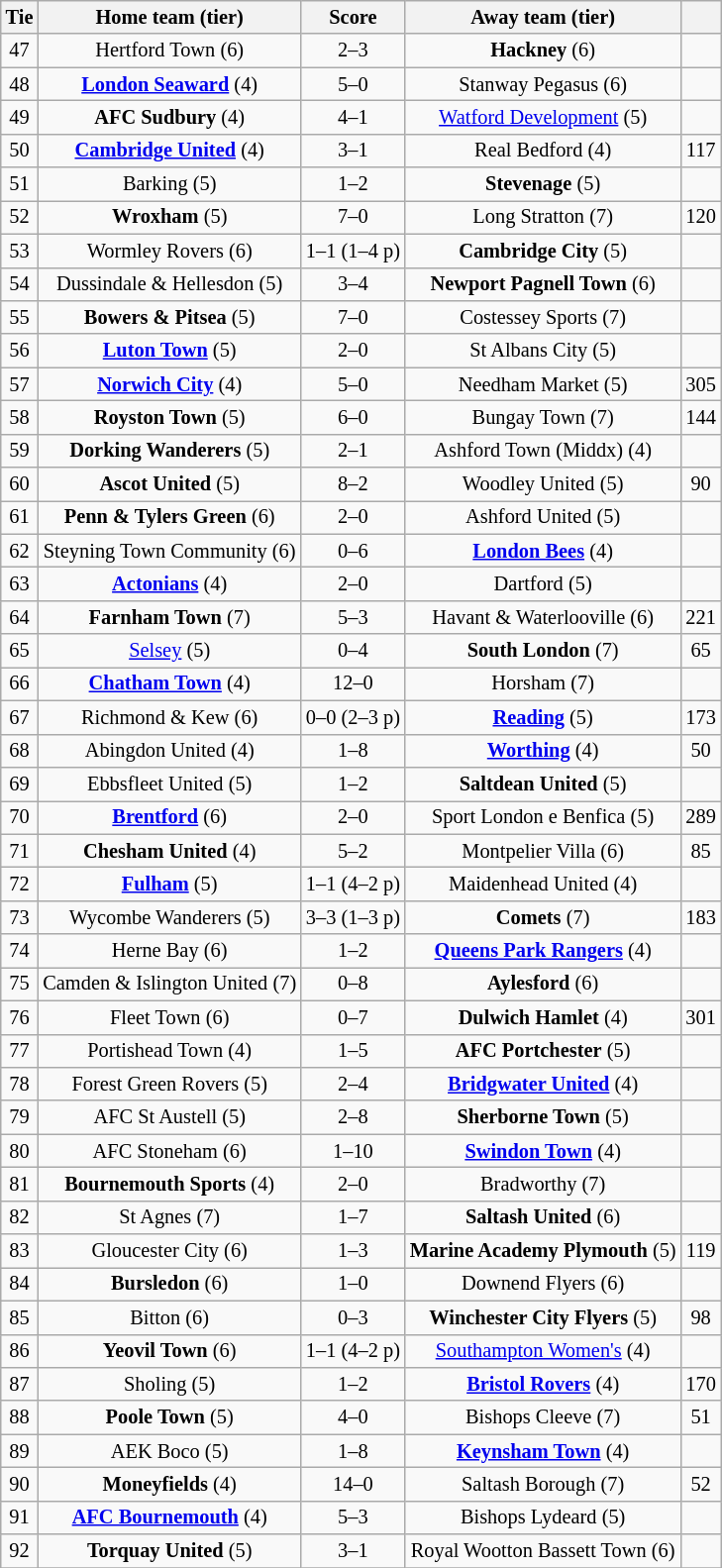<table class="wikitable" style="text-align:center; font-size:85%">
<tr>
<th>Tie</th>
<th>Home team (tier)</th>
<th>Score</th>
<th>Away team (tier)</th>
<th></th>
</tr>
<tr>
<td>47</td>
<td>Hertford Town (6)</td>
<td>2–3</td>
<td><strong>Hackney</strong> (6)</td>
<td></td>
</tr>
<tr>
<td>48</td>
<td><strong><a href='#'>London Seaward</a></strong> (4)</td>
<td>5–0</td>
<td>Stanway Pegasus (6)</td>
<td></td>
</tr>
<tr>
<td>49</td>
<td><strong>AFC Sudbury</strong> (4)</td>
<td>4–1</td>
<td><a href='#'>Watford Development</a> (5)</td>
<td></td>
</tr>
<tr>
<td>50</td>
<td><strong><a href='#'>Cambridge United</a></strong> (4)</td>
<td>3–1</td>
<td>Real Bedford (4)</td>
<td>117</td>
</tr>
<tr>
<td>51</td>
<td>Barking (5)</td>
<td>1–2</td>
<td><strong>Stevenage</strong> (5)</td>
<td></td>
</tr>
<tr>
<td>52</td>
<td><strong>Wroxham</strong> (5)</td>
<td>7–0</td>
<td>Long Stratton (7)</td>
<td>120</td>
</tr>
<tr>
<td>53</td>
<td>Wormley Rovers (6)</td>
<td>1–1 (1–4 p)</td>
<td><strong>Cambridge City</strong> (5)</td>
<td></td>
</tr>
<tr>
<td>54</td>
<td>Dussindale & Hellesdon (5)</td>
<td>3–4</td>
<td><strong>Newport Pagnell Town</strong> (6)</td>
<td></td>
</tr>
<tr>
<td>55</td>
<td><strong>Bowers & Pitsea</strong> (5)</td>
<td>7–0</td>
<td>Costessey Sports (7)</td>
<td></td>
</tr>
<tr>
<td>56</td>
<td><strong><a href='#'>Luton Town</a></strong> (5)</td>
<td>2–0</td>
<td>St Albans City (5)</td>
<td></td>
</tr>
<tr>
<td>57</td>
<td><strong><a href='#'>Norwich City</a></strong> (4)</td>
<td>5–0</td>
<td>Needham Market (5)</td>
<td>305</td>
</tr>
<tr>
<td>58</td>
<td><strong>Royston Town</strong> (5)</td>
<td>6–0</td>
<td>Bungay Town (7)</td>
<td>144</td>
</tr>
<tr>
<td>59</td>
<td><strong>Dorking Wanderers</strong> (5)</td>
<td>2–1</td>
<td>Ashford Town (Middx) (4)</td>
<td></td>
</tr>
<tr>
<td>60</td>
<td><strong>Ascot United</strong> (5)</td>
<td>8–2</td>
<td>Woodley United (5)</td>
<td>90</td>
</tr>
<tr>
<td>61</td>
<td><strong>Penn & Tylers Green</strong> (6)</td>
<td>2–0</td>
<td>Ashford United (5)</td>
<td></td>
</tr>
<tr>
<td>62</td>
<td>Steyning Town Community (6)</td>
<td>0–6</td>
<td><strong><a href='#'>London Bees</a></strong> (4)</td>
<td></td>
</tr>
<tr>
<td>63</td>
<td><strong><a href='#'>Actonians</a></strong> (4)</td>
<td>2–0</td>
<td>Dartford (5)</td>
<td></td>
</tr>
<tr>
<td>64</td>
<td><strong>Farnham Town</strong> (7)</td>
<td>5–3</td>
<td>Havant & Waterlooville (6)</td>
<td>221</td>
</tr>
<tr>
<td>65</td>
<td><a href='#'>Selsey</a> (5)</td>
<td>0–4</td>
<td><strong>South London</strong> (7)</td>
<td>65</td>
</tr>
<tr>
<td>66</td>
<td><strong><a href='#'>Chatham Town</a></strong> (4)</td>
<td>12–0</td>
<td>Horsham (7)</td>
<td></td>
</tr>
<tr>
<td>67</td>
<td>Richmond & Kew (6)</td>
<td>0–0 (2–3 p)</td>
<td><strong><a href='#'>Reading</a></strong> (5)</td>
<td>173</td>
</tr>
<tr>
<td>68</td>
<td>Abingdon United (4)</td>
<td>1–8</td>
<td><strong><a href='#'>Worthing</a></strong> (4)</td>
<td>50</td>
</tr>
<tr>
<td>69</td>
<td>Ebbsfleet United (5)</td>
<td>1–2</td>
<td><strong>Saltdean United</strong> (5)</td>
<td></td>
</tr>
<tr>
<td>70</td>
<td><strong><a href='#'>Brentford</a></strong> (6)</td>
<td>2–0</td>
<td>Sport London e Benfica (5)</td>
<td>289</td>
</tr>
<tr>
<td>71</td>
<td><strong>Chesham United</strong> (4)</td>
<td>5–2</td>
<td>Montpelier Villa (6)</td>
<td>85</td>
</tr>
<tr>
<td>72</td>
<td><strong><a href='#'>Fulham</a></strong> (5)</td>
<td>1–1 (4–2 p)</td>
<td>Maidenhead United (4)</td>
<td></td>
</tr>
<tr>
<td>73</td>
<td>Wycombe Wanderers (5)</td>
<td>3–3 (1–3 p)</td>
<td><strong>Comets</strong> (7)</td>
<td>183</td>
</tr>
<tr>
<td>74</td>
<td>Herne Bay (6)</td>
<td>1–2</td>
<td><strong><a href='#'>Queens Park Rangers</a></strong> (4)</td>
<td></td>
</tr>
<tr>
<td>75</td>
<td>Camden & Islington United (7)</td>
<td>0–8</td>
<td><strong>Aylesford</strong> (6)</td>
<td></td>
</tr>
<tr>
<td>76</td>
<td>Fleet Town (6)</td>
<td>0–7</td>
<td><strong>Dulwich Hamlet</strong> (4)</td>
<td>301</td>
</tr>
<tr>
<td>77</td>
<td>Portishead Town (4)</td>
<td>1–5</td>
<td><strong>AFC Portchester</strong> (5)</td>
<td></td>
</tr>
<tr>
<td>78</td>
<td>Forest Green Rovers (5)</td>
<td>2–4</td>
<td><strong><a href='#'>Bridgwater United</a></strong> (4)</td>
<td></td>
</tr>
<tr>
<td>79</td>
<td>AFC St Austell (5)</td>
<td>2–8</td>
<td><strong>Sherborne Town</strong> (5)</td>
<td></td>
</tr>
<tr>
<td>80</td>
<td>AFC Stoneham (6)</td>
<td>1–10</td>
<td><strong><a href='#'>Swindon Town</a></strong> (4)</td>
<td></td>
</tr>
<tr>
<td>81</td>
<td><strong>Bournemouth Sports</strong> (4)</td>
<td>2–0</td>
<td>Bradworthy (7)</td>
<td></td>
</tr>
<tr>
<td>82</td>
<td>St Agnes (7)</td>
<td>1–7</td>
<td><strong>Saltash United</strong> (6)</td>
<td></td>
</tr>
<tr>
<td>83</td>
<td>Gloucester City (6)</td>
<td>1–3</td>
<td><strong>Marine Academy Plymouth</strong> (5)</td>
<td>119</td>
</tr>
<tr>
<td>84</td>
<td><strong>Bursledon</strong> (6)</td>
<td>1–0</td>
<td>Downend Flyers (6)</td>
<td></td>
</tr>
<tr>
<td>85</td>
<td>Bitton (6)</td>
<td>0–3</td>
<td><strong>Winchester City Flyers</strong> (5)</td>
<td>98</td>
</tr>
<tr>
<td>86</td>
<td><strong>Yeovil Town</strong> (6)</td>
<td>1–1 (4–2 p)</td>
<td><a href='#'>Southampton Women's</a> (4)</td>
<td></td>
</tr>
<tr>
<td>87</td>
<td>Sholing (5)</td>
<td>1–2</td>
<td><strong><a href='#'>Bristol Rovers</a></strong> (4)</td>
<td>170</td>
</tr>
<tr>
<td>88</td>
<td><strong>Poole Town</strong> (5)</td>
<td>4–0</td>
<td>Bishops Cleeve (7)</td>
<td>51</td>
</tr>
<tr>
<td>89</td>
<td>AEK Boco (5)</td>
<td>1–8</td>
<td><strong><a href='#'>Keynsham Town</a></strong> (4)</td>
<td></td>
</tr>
<tr>
<td>90</td>
<td><strong>Moneyfields</strong> (4)</td>
<td>14–0</td>
<td>Saltash Borough (7)</td>
<td>52</td>
</tr>
<tr>
<td>91</td>
<td><strong><a href='#'>AFC Bournemouth</a></strong> (4)</td>
<td>5–3</td>
<td>Bishops Lydeard (5)</td>
<td></td>
</tr>
<tr>
<td>92</td>
<td><strong>Torquay United</strong> (5)</td>
<td>3–1</td>
<td>Royal Wootton Bassett Town (6)</td>
<td></td>
</tr>
<tr>
</tr>
</table>
